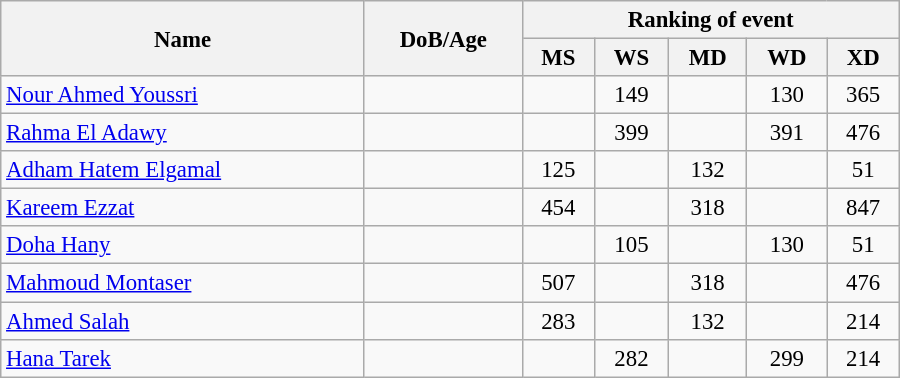<table class="wikitable"  style="width:600px; font-size:95%; text-align:center">
<tr>
<th align="left" rowspan="2">Name</th>
<th align="left" rowspan="2">DoB/Age</th>
<th align="center" colspan="5">Ranking of event</th>
</tr>
<tr>
<th align="left">MS</th>
<th align="left">WS</th>
<th align="left">MD</th>
<th align="left">WD</th>
<th align="left">XD</th>
</tr>
<tr>
<td align="left"><a href='#'>Nour Ahmed Youssri</a></td>
<td align="left"></td>
<td></td>
<td>149</td>
<td></td>
<td>130</td>
<td>365</td>
</tr>
<tr>
<td align="left"><a href='#'>Rahma El Adawy</a></td>
<td align="left"></td>
<td></td>
<td>399</td>
<td></td>
<td>391</td>
<td>476</td>
</tr>
<tr>
<td align="left"><a href='#'>Adham Hatem Elgamal</a></td>
<td align="left"></td>
<td>125</td>
<td></td>
<td>132</td>
<td></td>
<td>51</td>
</tr>
<tr>
<td align="left"><a href='#'>Kareem Ezzat</a></td>
<td align="left"></td>
<td>454</td>
<td></td>
<td>318</td>
<td></td>
<td>847</td>
</tr>
<tr>
<td align="left"><a href='#'>Doha Hany</a></td>
<td align="left"></td>
<td></td>
<td>105</td>
<td></td>
<td>130</td>
<td>51</td>
</tr>
<tr>
<td align="left"><a href='#'>Mahmoud Montaser</a></td>
<td align="left"></td>
<td>507</td>
<td></td>
<td>318</td>
<td></td>
<td>476</td>
</tr>
<tr>
<td align="left"><a href='#'>Ahmed Salah</a></td>
<td align="left"></td>
<td>283</td>
<td></td>
<td>132</td>
<td></td>
<td>214</td>
</tr>
<tr>
<td align="left"><a href='#'>Hana Tarek</a></td>
<td align="left"></td>
<td></td>
<td>282</td>
<td></td>
<td>299</td>
<td>214</td>
</tr>
</table>
